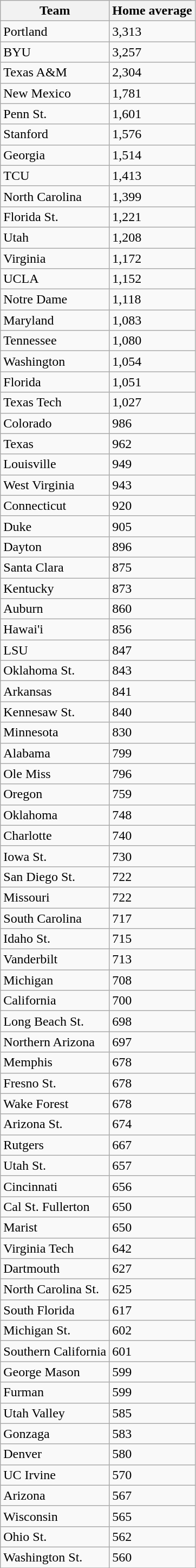<table class="wikitable">
<tr>
<th>Team</th>
<th>Home average</th>
</tr>
<tr>
<td>Portland</td>
<td>3,313</td>
</tr>
<tr>
<td>BYU</td>
<td>3,257</td>
</tr>
<tr>
<td>Texas A&M</td>
<td>2,304</td>
</tr>
<tr>
<td>New Mexico</td>
<td>1,781</td>
</tr>
<tr>
<td>Penn St.</td>
<td>1,601</td>
</tr>
<tr>
<td>Stanford</td>
<td>1,576</td>
</tr>
<tr>
<td>Georgia</td>
<td>1,514</td>
</tr>
<tr>
<td>TCU</td>
<td>1,413</td>
</tr>
<tr>
<td>North Carolina</td>
<td>1,399</td>
</tr>
<tr>
<td>Florida St.</td>
<td>1,221</td>
</tr>
<tr>
<td>Utah</td>
<td>1,208</td>
</tr>
<tr>
<td>Virginia</td>
<td>1,172</td>
</tr>
<tr>
<td>UCLA</td>
<td>1,152</td>
</tr>
<tr>
<td>Notre Dame</td>
<td>1,118</td>
</tr>
<tr>
<td>Maryland</td>
<td>1,083</td>
</tr>
<tr>
<td>Tennessee</td>
<td>1,080</td>
</tr>
<tr>
<td>Washington</td>
<td>1,054</td>
</tr>
<tr>
<td>Florida</td>
<td>1,051</td>
</tr>
<tr>
<td>Texas Tech</td>
<td>1,027</td>
</tr>
<tr>
<td>Colorado</td>
<td>986</td>
</tr>
<tr>
<td>Texas</td>
<td>962</td>
</tr>
<tr>
<td>Louisville</td>
<td>949</td>
</tr>
<tr>
<td>West Virginia</td>
<td>943</td>
</tr>
<tr>
<td>Connecticut</td>
<td>920</td>
</tr>
<tr>
<td>Duke</td>
<td>905</td>
</tr>
<tr>
<td>Dayton</td>
<td>896</td>
</tr>
<tr>
<td>Santa Clara</td>
<td>875</td>
</tr>
<tr>
<td>Kentucky</td>
<td>873</td>
</tr>
<tr>
<td>Auburn</td>
<td>860</td>
</tr>
<tr>
<td>Hawai'i</td>
<td>856</td>
</tr>
<tr>
<td>LSU</td>
<td>847</td>
</tr>
<tr>
<td>Oklahoma St.</td>
<td>843</td>
</tr>
<tr>
<td>Arkansas</td>
<td>841</td>
</tr>
<tr>
<td>Kennesaw St.</td>
<td>840</td>
</tr>
<tr>
<td>Minnesota</td>
<td>830</td>
</tr>
<tr>
<td>Alabama</td>
<td>799</td>
</tr>
<tr>
<td>Ole Miss</td>
<td>796</td>
</tr>
<tr>
<td>Oregon</td>
<td>759</td>
</tr>
<tr>
<td>Oklahoma</td>
<td>748</td>
</tr>
<tr>
<td>Charlotte</td>
<td>740</td>
</tr>
<tr>
<td>Iowa St.</td>
<td>730</td>
</tr>
<tr>
<td>San Diego St.</td>
<td>722</td>
</tr>
<tr>
<td>Missouri</td>
<td>722</td>
</tr>
<tr>
<td>South Carolina</td>
<td>717</td>
</tr>
<tr>
<td>Idaho St.</td>
<td>715</td>
</tr>
<tr>
<td>Vanderbilt</td>
<td>713</td>
</tr>
<tr>
<td>Michigan</td>
<td>708</td>
</tr>
<tr>
<td>California</td>
<td>700</td>
</tr>
<tr>
<td>Long Beach St.</td>
<td>698</td>
</tr>
<tr>
<td>Northern Arizona</td>
<td>697</td>
</tr>
<tr>
<td>Memphis</td>
<td>678</td>
</tr>
<tr>
<td>Fresno St.</td>
<td>678</td>
</tr>
<tr>
<td>Wake Forest</td>
<td>678</td>
</tr>
<tr>
<td>Arizona St.</td>
<td>674</td>
</tr>
<tr>
<td>Rutgers</td>
<td>667</td>
</tr>
<tr>
<td>Utah St.</td>
<td>657</td>
</tr>
<tr>
<td>Cincinnati</td>
<td>656</td>
</tr>
<tr>
<td>Cal St. Fullerton</td>
<td>650</td>
</tr>
<tr>
<td>Marist</td>
<td>650</td>
</tr>
<tr>
<td>Virginia Tech</td>
<td>642</td>
</tr>
<tr>
<td>Dartmouth</td>
<td>627</td>
</tr>
<tr>
<td>North Carolina St.</td>
<td>625</td>
</tr>
<tr>
<td>South Florida</td>
<td>617</td>
</tr>
<tr>
<td>Michigan St.</td>
<td>602</td>
</tr>
<tr>
<td>Southern California</td>
<td>601</td>
</tr>
<tr>
<td>George Mason</td>
<td>599</td>
</tr>
<tr>
<td>Furman</td>
<td>599</td>
</tr>
<tr>
<td>Utah Valley</td>
<td>585</td>
</tr>
<tr>
<td>Gonzaga</td>
<td>583</td>
</tr>
<tr>
<td>Denver</td>
<td>580</td>
</tr>
<tr>
<td>UC Irvine</td>
<td>570</td>
</tr>
<tr>
<td>Arizona</td>
<td>567</td>
</tr>
<tr>
<td>Wisconsin</td>
<td>565</td>
</tr>
<tr>
<td>Ohio St.</td>
<td>562</td>
</tr>
<tr>
<td>Washington St.</td>
<td>560</td>
</tr>
<tr>
</tr>
</table>
